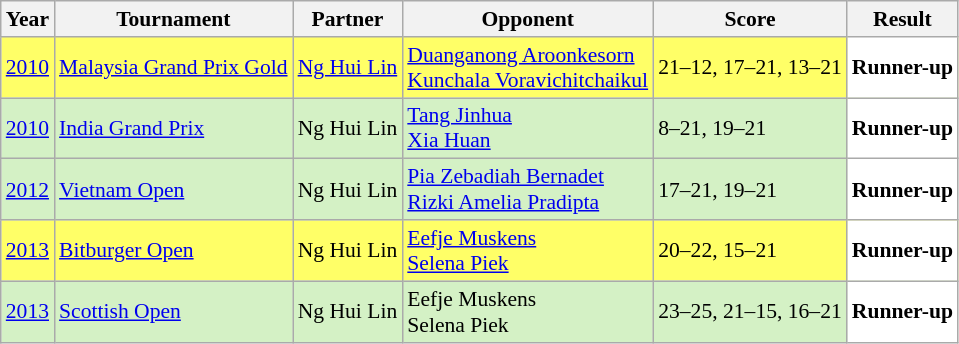<table class="sortable wikitable" style="font-size: 90%;">
<tr>
<th>Year</th>
<th>Tournament</th>
<th>Partner</th>
<th>Opponent</th>
<th>Score</th>
<th>Result</th>
</tr>
<tr style="background:#FFFF67">
<td align="center"><a href='#'>2010</a></td>
<td align="left"><a href='#'>Malaysia Grand Prix Gold</a></td>
<td align="left"> <a href='#'>Ng Hui Lin</a></td>
<td align="left"> <a href='#'>Duanganong Aroonkesorn</a> <br>  <a href='#'>Kunchala Voravichitchaikul</a></td>
<td align="left">21–12, 17–21, 13–21</td>
<td style="text-align:left; background:white"> <strong>Runner-up</strong></td>
</tr>
<tr style="background:#D4F1C5">
<td align="center"><a href='#'>2010</a></td>
<td align="left"><a href='#'>India Grand Prix</a></td>
<td align="left"> Ng Hui Lin</td>
<td align="left"> <a href='#'>Tang Jinhua</a> <br>  <a href='#'>Xia Huan</a></td>
<td align="left">8–21, 19–21</td>
<td style="text-align:left; background:white"> <strong>Runner-up</strong></td>
</tr>
<tr style="background:#D4F1C5">
<td align="center"><a href='#'>2012</a></td>
<td align="left"><a href='#'>Vietnam Open</a></td>
<td align="left"> Ng Hui Lin</td>
<td align="left"> <a href='#'>Pia Zebadiah Bernadet</a> <br>  <a href='#'>Rizki Amelia Pradipta</a></td>
<td align="left">17–21, 19–21</td>
<td style="text-align:left; background:white"> <strong>Runner-up</strong></td>
</tr>
<tr style="background:#FFFF67">
<td align="center"><a href='#'>2013</a></td>
<td align="left"><a href='#'>Bitburger Open</a></td>
<td align="left"> Ng Hui Lin</td>
<td align="left"> <a href='#'>Eefje Muskens</a> <br>  <a href='#'>Selena Piek</a></td>
<td align="left">20–22, 15–21</td>
<td style="text-align:left; background:white"> <strong>Runner-up</strong></td>
</tr>
<tr style="background:#D4F1C5">
<td align="center"><a href='#'>2013</a></td>
<td align="left"><a href='#'>Scottish Open</a></td>
<td align="left"> Ng Hui Lin</td>
<td align="left"> Eefje Muskens <br>  Selena Piek</td>
<td align="left">23–25, 21–15, 16–21</td>
<td style="text-align:left; background:white"> <strong>Runner-up</strong></td>
</tr>
</table>
